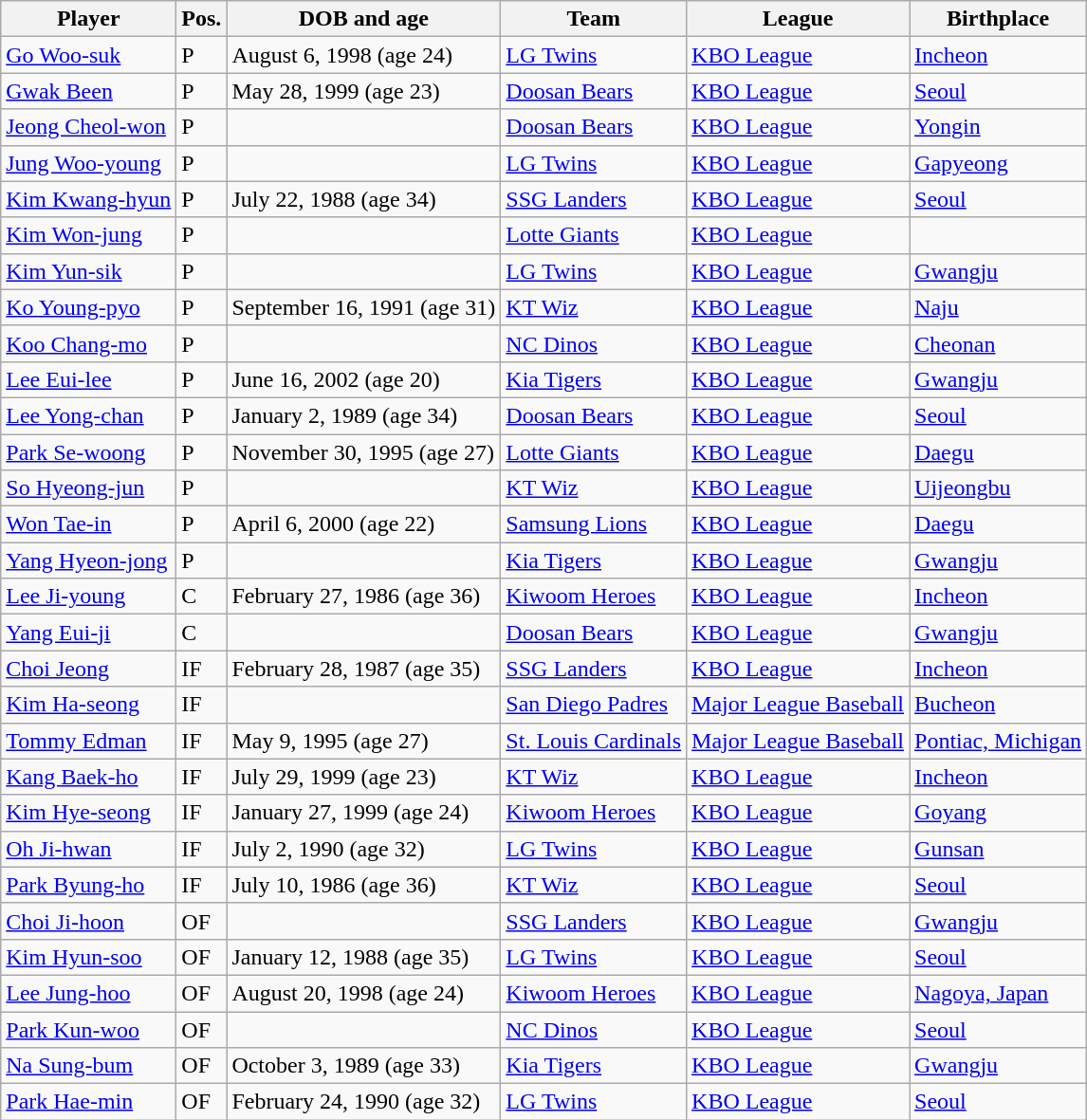<table class="wikitable sortable">
<tr>
<th>Player</th>
<th>Pos.</th>
<th>DOB and age</th>
<th>Team</th>
<th>League</th>
<th>Birthplace</th>
</tr>
<tr>
<td><a href='#'>Go Woo-suk</a></td>
<td>P</td>
<td>August 6, 1998 (age 24)</td>
<td> <a href='#'>LG Twins</a></td>
<td><a href='#'>KBO League</a></td>
<td><a href='#'>Incheon</a></td>
</tr>
<tr>
<td><a href='#'>Gwak Been</a></td>
<td>P</td>
<td>May 28, 1999 (age 23)</td>
<td> <a href='#'>Doosan Bears</a></td>
<td><a href='#'>KBO League</a></td>
<td><a href='#'>Seoul</a></td>
</tr>
<tr>
<td><a href='#'>Jeong Cheol-won</a></td>
<td>P</td>
<td></td>
<td> <a href='#'>Doosan Bears</a></td>
<td><a href='#'>KBO League</a></td>
<td><a href='#'>Yongin</a></td>
</tr>
<tr>
<td><a href='#'>Jung Woo-young</a></td>
<td>P</td>
<td></td>
<td> <a href='#'>LG Twins</a></td>
<td><a href='#'>KBO League</a></td>
<td><a href='#'>Gapyeong</a></td>
</tr>
<tr>
<td><a href='#'>Kim Kwang-hyun</a></td>
<td>P</td>
<td>July 22, 1988 (age 34)</td>
<td> <a href='#'>SSG Landers</a></td>
<td><a href='#'>KBO League</a></td>
<td><a href='#'>Seoul</a></td>
</tr>
<tr>
<td><a href='#'>Kim Won-jung</a></td>
<td>P</td>
<td></td>
<td> <a href='#'>Lotte Giants</a></td>
<td><a href='#'>KBO League</a></td>
<td></td>
</tr>
<tr>
<td><a href='#'>Kim Yun-sik</a></td>
<td>P</td>
<td></td>
<td> <a href='#'>LG Twins</a></td>
<td><a href='#'>KBO League</a></td>
<td><a href='#'>Gwangju</a></td>
</tr>
<tr>
<td><a href='#'>Ko Young-pyo</a></td>
<td>P</td>
<td>September 16, 1991 (age 31)</td>
<td> <a href='#'>KT Wiz</a></td>
<td><a href='#'>KBO League</a></td>
<td><a href='#'>Naju</a></td>
</tr>
<tr>
<td><a href='#'>Koo Chang-mo</a></td>
<td>P</td>
<td></td>
<td> <a href='#'>NC Dinos</a></td>
<td><a href='#'>KBO League</a></td>
<td><a href='#'>Cheonan</a></td>
</tr>
<tr>
<td><a href='#'>Lee Eui-lee</a></td>
<td>P</td>
<td>June 16, 2002 (age 20)</td>
<td> <a href='#'>Kia Tigers</a></td>
<td><a href='#'>KBO League</a></td>
<td><a href='#'>Gwangju</a></td>
</tr>
<tr>
<td><a href='#'>Lee Yong-chan</a></td>
<td>P</td>
<td>January 2, 1989 (age 34)</td>
<td> <a href='#'>Doosan Bears</a></td>
<td><a href='#'>KBO League</a></td>
<td><a href='#'>Seoul</a></td>
</tr>
<tr>
<td><a href='#'>Park Se-woong</a></td>
<td>P</td>
<td>November 30, 1995 (age 27)</td>
<td> <a href='#'>Lotte Giants</a></td>
<td><a href='#'>KBO League</a></td>
<td><a href='#'>Daegu</a></td>
</tr>
<tr>
<td><a href='#'>So Hyeong-jun</a></td>
<td>P</td>
<td></td>
<td> <a href='#'>KT Wiz</a></td>
<td><a href='#'>KBO League</a></td>
<td><a href='#'>Uijeongbu</a></td>
</tr>
<tr>
<td><a href='#'>Won Tae-in</a></td>
<td>P</td>
<td>April 6, 2000 (age 22)</td>
<td> <a href='#'>Samsung Lions</a></td>
<td><a href='#'>KBO League</a></td>
<td><a href='#'>Daegu</a></td>
</tr>
<tr>
<td><a href='#'>Yang Hyeon-jong</a></td>
<td>P</td>
<td></td>
<td> <a href='#'>Kia Tigers</a></td>
<td><a href='#'>KBO League</a></td>
<td><a href='#'>Gwangju</a></td>
</tr>
<tr>
<td><a href='#'>Lee Ji-young</a></td>
<td>C</td>
<td>February 27, 1986 (age 36)</td>
<td> <a href='#'>Kiwoom Heroes</a></td>
<td><a href='#'>KBO League</a></td>
<td><a href='#'>Incheon</a></td>
</tr>
<tr>
<td><a href='#'>Yang Eui-ji</a></td>
<td>C</td>
<td></td>
<td> <a href='#'>Doosan Bears</a></td>
<td><a href='#'>KBO League</a></td>
<td><a href='#'>Gwangju</a></td>
</tr>
<tr>
<td><a href='#'>Choi Jeong</a></td>
<td>IF</td>
<td>February 28, 1987 (age 35)</td>
<td> <a href='#'>SSG Landers</a></td>
<td><a href='#'>KBO League</a></td>
<td><a href='#'>Incheon</a></td>
</tr>
<tr>
<td><a href='#'>Kim Ha-seong</a></td>
<td>IF</td>
<td></td>
<td> <a href='#'>San Diego Padres</a></td>
<td><a href='#'>Major League Baseball</a></td>
<td><a href='#'>Bucheon</a></td>
</tr>
<tr>
<td><a href='#'>Tommy Edman</a></td>
<td>IF</td>
<td>May 9, 1995 (age 27)</td>
<td> <a href='#'>St. Louis Cardinals</a></td>
<td><a href='#'>Major League Baseball</a></td>
<td><a href='#'>Pontiac, Michigan</a></td>
</tr>
<tr>
<td><a href='#'>Kang Baek-ho</a></td>
<td>IF</td>
<td>July 29, 1999 (age 23)</td>
<td> <a href='#'>KT Wiz</a></td>
<td><a href='#'>KBO League</a></td>
<td><a href='#'>Incheon</a></td>
</tr>
<tr>
<td><a href='#'>Kim Hye-seong</a></td>
<td>IF</td>
<td>January 27, 1999 (age 24)</td>
<td> <a href='#'>Kiwoom Heroes</a></td>
<td><a href='#'>KBO League</a></td>
<td><a href='#'>Goyang</a></td>
</tr>
<tr>
<td><a href='#'>Oh Ji-hwan</a></td>
<td>IF</td>
<td>July 2, 1990 (age 32)</td>
<td> <a href='#'>LG Twins</a></td>
<td><a href='#'>KBO League</a></td>
<td><a href='#'>Gunsan</a></td>
</tr>
<tr>
<td><a href='#'>Park Byung-ho</a></td>
<td>IF</td>
<td>July 10, 1986 (age 36)</td>
<td> <a href='#'>KT Wiz</a></td>
<td><a href='#'>KBO League</a></td>
<td><a href='#'>Seoul</a></td>
</tr>
<tr>
<td><a href='#'>Choi Ji-hoon</a></td>
<td>OF</td>
<td></td>
<td> <a href='#'>SSG Landers</a></td>
<td><a href='#'>KBO League</a></td>
<td><a href='#'>Gwangju</a></td>
</tr>
<tr>
<td><a href='#'>Kim Hyun-soo</a></td>
<td>OF</td>
<td>January 12, 1988 (age 35)</td>
<td> <a href='#'>LG Twins</a></td>
<td><a href='#'>KBO League</a></td>
<td><a href='#'>Seoul</a></td>
</tr>
<tr>
<td><a href='#'>Lee Jung-hoo</a></td>
<td>OF</td>
<td>August 20, 1998 (age 24)</td>
<td> <a href='#'>Kiwoom Heroes</a></td>
<td><a href='#'>KBO League</a></td>
<td><a href='#'>Nagoya, Japan</a></td>
</tr>
<tr>
<td><a href='#'>Park Kun-woo</a></td>
<td>OF</td>
<td></td>
<td> <a href='#'>NC Dinos</a></td>
<td><a href='#'>KBO League</a></td>
<td><a href='#'>Seoul</a></td>
</tr>
<tr>
<td><a href='#'>Na Sung-bum</a></td>
<td>OF</td>
<td>October 3, 1989 (age 33)</td>
<td> <a href='#'>Kia Tigers</a></td>
<td><a href='#'>KBO League</a></td>
<td><a href='#'>Gwangju</a></td>
</tr>
<tr>
<td><a href='#'>Park Hae-min</a></td>
<td>OF</td>
<td>February 24, 1990 (age 32)</td>
<td> <a href='#'>LG Twins</a></td>
<td><a href='#'>KBO League</a></td>
<td><a href='#'>Seoul</a></td>
</tr>
</table>
